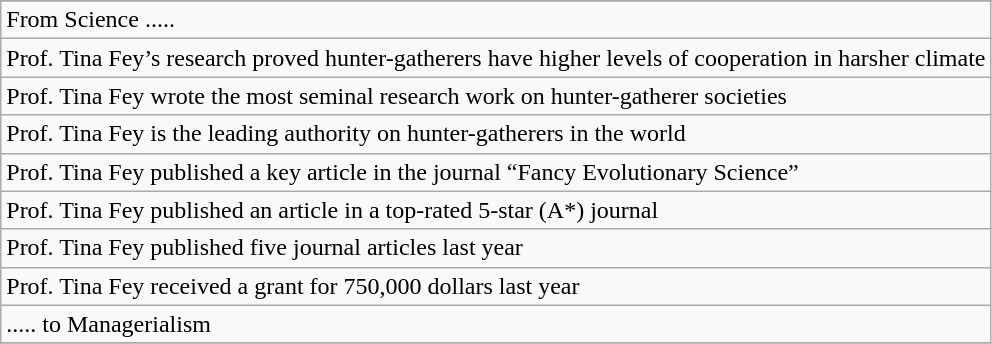<table class="wikitable">
<tr From Science to Managerialism>
</tr>
<tr>
<td>From Science .....</td>
</tr>
<tr>
<td>Prof. Tina Fey’s research proved hunter-gatherers have higher levels of cooperation in harsher climate</td>
</tr>
<tr>
<td>Prof. Tina Fey wrote the most seminal research work on hunter-gatherer societies</td>
</tr>
<tr>
<td>Prof. Tina Fey is the leading authority on hunter-gatherers in the world</td>
</tr>
<tr>
<td>Prof. Tina Fey published a key article in the journal “Fancy Evolutionary Science”</td>
</tr>
<tr>
<td>Prof. Tina Fey published an article in a top-rated 5-star (A*) journal</td>
</tr>
<tr>
<td>Prof. Tina Fey published five journal articles last year</td>
</tr>
<tr>
<td>Prof. Tina Fey received a grant for 750,000 dollars last year</td>
</tr>
<tr>
<td>..... to Managerialism</td>
</tr>
<tr>
</tr>
</table>
